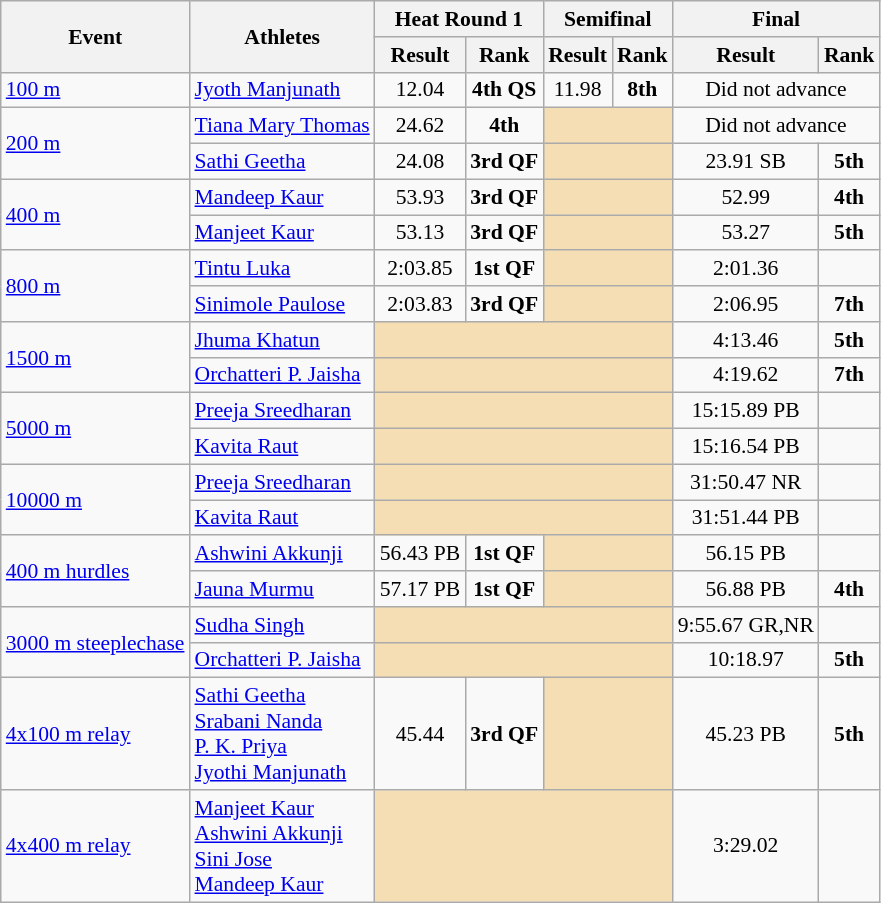<table class=wikitable style="font-size:90%">
<tr>
<th rowspan=2>Event</th>
<th rowspan=2>Athletes</th>
<th colspan=2>Heat Round 1</th>
<th colspan=2>Semifinal</th>
<th colspan=2>Final</th>
</tr>
<tr>
<th>Result</th>
<th>Rank</th>
<th>Result</th>
<th>Rank</th>
<th>Result</th>
<th>Rank</th>
</tr>
<tr>
<td><a href='#'>100 m</a></td>
<td><a href='#'>Jyoth Manjunath</a></td>
<td align=center>12.04</td>
<td align=center><strong>4th QS</strong></td>
<td align=center>11.98</td>
<td align=center><strong>8th</strong></td>
<td align=center colspan=2>Did not advance</td>
</tr>
<tr>
<td rowspan=2><a href='#'>200 m</a></td>
<td><a href='#'>Tiana Mary Thomas</a></td>
<td align=center>24.62</td>
<td align=center><strong>4th</strong></td>
<td colspan="2" style="text-align:center; background:wheat;"></td>
<td align=center colspan=2>Did not advance</td>
</tr>
<tr>
<td><a href='#'>Sathi Geetha</a></td>
<td align=center>24.08</td>
<td align=center><strong>3rd QF</strong></td>
<td colspan="2" style="text-align:center; background:wheat;"></td>
<td align=center>23.91 SB</td>
<td align=center><strong>5th</strong></td>
</tr>
<tr>
<td rowspan=2><a href='#'>400 m</a></td>
<td><a href='#'>Mandeep Kaur</a></td>
<td align=center>53.93</td>
<td align=center><strong>3rd QF</strong></td>
<td colspan="2" style="text-align:center; background:wheat;"></td>
<td align=center>52.99</td>
<td align=center><strong>4th</strong></td>
</tr>
<tr>
<td><a href='#'>Manjeet Kaur</a></td>
<td align=center>53.13</td>
<td align=center><strong>3rd QF</strong></td>
<td colspan="2" style="text-align:center; background:wheat;"></td>
<td align=center>53.27</td>
<td align=center><strong>5th</strong></td>
</tr>
<tr>
<td rowspan=2><a href='#'>800 m</a></td>
<td><a href='#'>Tintu Luka</a></td>
<td align=center>2:03.85</td>
<td align=center><strong>1st QF</strong></td>
<td colspan="2" style="text-align:center; background:wheat;"></td>
<td align=center>2:01.36</td>
<td align=center></td>
</tr>
<tr>
<td><a href='#'>Sinimole Paulose</a></td>
<td align=center>2:03.83</td>
<td align=center><strong>3rd QF</strong></td>
<td colspan="2" style="text-align:center; background:wheat;"></td>
<td align=center>2:06.95</td>
<td align=center><strong>7th</strong></td>
</tr>
<tr>
<td rowspan=2><a href='#'>1500 m</a></td>
<td><a href='#'>Jhuma Khatun</a></td>
<td colspan="4" style="text-align:center; background:wheat;"></td>
<td align=center>4:13.46</td>
<td align=center><strong>5th</strong></td>
</tr>
<tr>
<td><a href='#'>Orchatteri P. Jaisha</a></td>
<td colspan="4" style="text-align:center; background:wheat;"></td>
<td align=center>4:19.62</td>
<td align=center><strong>7th</strong></td>
</tr>
<tr>
<td rowspan="2"><a href='#'>5000 m</a></td>
<td><a href='#'>Preeja Sreedharan</a></td>
<td colspan="4" style="text-align:center; background:wheat;"></td>
<td align=center>15:15.89 PB</td>
<td align=center></td>
</tr>
<tr>
<td><a href='#'>Kavita Raut</a></td>
<td colspan="4" style="text-align:center; background:wheat;"></td>
<td align=center>15:16.54 PB</td>
<td align=center></td>
</tr>
<tr>
<td rowspan="2"><a href='#'>10000 m</a></td>
<td><a href='#'>Preeja Sreedharan</a></td>
<td colspan="4" style="text-align:center; background:wheat;"></td>
<td align=center>31:50.47 NR</td>
<td align=center></td>
</tr>
<tr>
<td><a href='#'>Kavita Raut</a></td>
<td colspan="4" style="text-align:center; background:wheat;"></td>
<td align=center>31:51.44 PB</td>
<td align=center></td>
</tr>
<tr>
<td rowspan=2><a href='#'>400 m hurdles</a></td>
<td><a href='#'>Ashwini Akkunji</a></td>
<td align=center>56.43 PB</td>
<td align=center><strong>1st QF</strong></td>
<td colspan="2" style="text-align:center; background:wheat;"></td>
<td align=center>56.15 PB</td>
<td align=center></td>
</tr>
<tr>
<td><a href='#'>Jauna Murmu</a></td>
<td align=center>57.17 PB</td>
<td align=center><strong>1st QF</strong></td>
<td colspan="2" style="text-align:center; background:wheat;"></td>
<td align=center>56.88 PB</td>
<td align=center><strong>4th</strong></td>
</tr>
<tr>
<td rowspan=2><a href='#'>3000 m steeplechase</a></td>
<td><a href='#'>Sudha Singh</a></td>
<td colspan="4" style="text-align:center; background:wheat;"></td>
<td align=center>9:55.67 GR,NR</td>
<td align=center></td>
</tr>
<tr>
<td><a href='#'>Orchatteri P. Jaisha</a></td>
<td colspan="4" style="text-align:center; background:wheat;"></td>
<td align=center>10:18.97</td>
<td align=center><strong>5th</strong></td>
</tr>
<tr>
<td><a href='#'>4x100 m relay</a></td>
<td><a href='#'>Sathi Geetha</a><br><a href='#'>Srabani Nanda</a><br><a href='#'>P. K. Priya</a><br><a href='#'>Jyothi Manjunath</a></td>
<td align=center>45.44</td>
<td align=center><strong>3rd QF</strong></td>
<td colspan="2" style="text-align:center; background:wheat;"></td>
<td align=center>45.23 PB</td>
<td align=center><strong>5th</strong></td>
</tr>
<tr>
<td><a href='#'>4x400 m relay</a></td>
<td><a href='#'>Manjeet Kaur</a><br><a href='#'>Ashwini Akkunji</a><br><a href='#'>Sini Jose</a><br><a href='#'>Mandeep Kaur</a></td>
<td colspan="4" style="text-align:center; background:wheat;"></td>
<td align=center>3:29.02</td>
<td align=center></td>
</tr>
</table>
